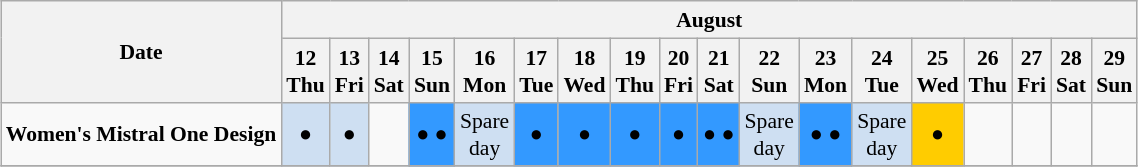<table class="wikitable" style="margin:0.5em auto; font-size:90%; line-height:1.25em;">
<tr>
<th rowspan=2>Date</th>
<th colspan=18>August</th>
</tr>
<tr>
<th>12<br>Thu</th>
<th>13<br>Fri</th>
<th>14<br>Sat</th>
<th>15<br>Sun</th>
<th>16<br>Mon</th>
<th>17<br>Tue</th>
<th>18<br>Wed</th>
<th>19<br>Thu</th>
<th>20<br>Fri</th>
<th>21<br>Sat</th>
<th>22<br>Sun</th>
<th>23<br>Mon</th>
<th>24<br>Tue</th>
<th>25<br>Wed</th>
<th>26<br>Thu</th>
<th>27<br>Fri</th>
<th>28<br>Sat</th>
<th>29<br>Sun</th>
</tr>
<tr align="center">
<td align="center"><strong>Women's Mistral One Design</strong></td>
<td bgcolor=#cedff2><span> ● </span></td>
<td bgcolor=#cedff2><span> ● </span></td>
<td></td>
<td bgcolor=#3399ff><span> ● ● </span></td>
<td bgcolor=#cedff2>Spare<br>day</td>
<td bgcolor=#3399ff><span> ● </span></td>
<td bgcolor=#3399ff><span> ● </span></td>
<td bgcolor=#3399ff><span> ● </span></td>
<td bgcolor=#3399ff><span> ● </span></td>
<td bgcolor=#3399ff><span> ● ● </span></td>
<td bgcolor=#cedff2>Spare<br>day</td>
<td bgcolor=#3399ff><span> ● ● </span></td>
<td bgcolor=#cedff2>Spare<br>day</td>
<td bgcolor=#ffcc00><span> ● </span></td>
<td></td>
<td></td>
<td></td>
<td></td>
</tr>
<tr align="center">
</tr>
</table>
